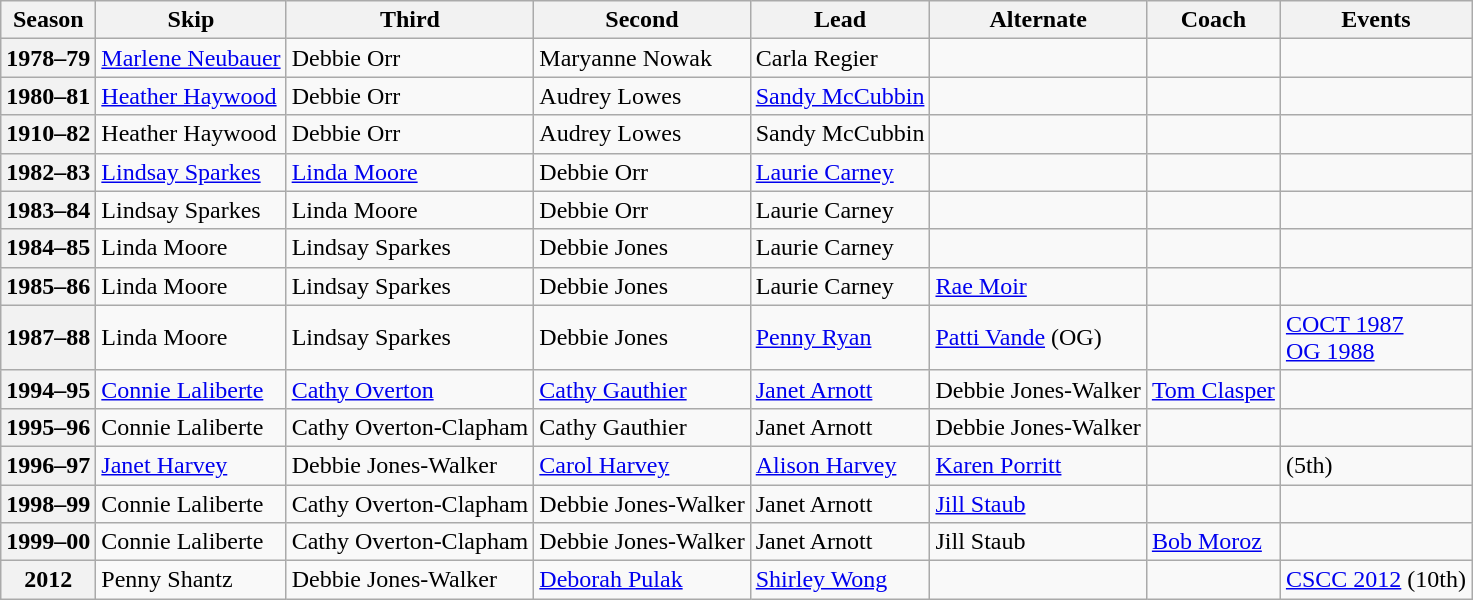<table class="wikitable">
<tr>
<th scope="col">Season</th>
<th scope="col">Skip</th>
<th scope="col">Third</th>
<th scope="col">Second</th>
<th scope="col">Lead</th>
<th scope="col">Alternate</th>
<th scope="col">Coach</th>
<th scope="col">Events</th>
</tr>
<tr>
<th scope="row">1978–79</th>
<td><a href='#'>Marlene Neubauer</a></td>
<td>Debbie Orr</td>
<td>Maryanne Nowak</td>
<td>Carla Regier</td>
<td></td>
<td></td>
<td></td>
</tr>
<tr>
<th scope="row">1980–81</th>
<td><a href='#'>Heather Haywood</a></td>
<td>Debbie Orr</td>
<td>Audrey Lowes</td>
<td><a href='#'>Sandy McCubbin</a></td>
<td></td>
<td></td>
<td></td>
</tr>
<tr>
<th scope="row">1910–82</th>
<td>Heather Haywood</td>
<td>Debbie Orr</td>
<td>Audrey Lowes</td>
<td>Sandy McCubbin</td>
<td></td>
<td></td>
<td></td>
</tr>
<tr>
<th scope="row">1982–83</th>
<td><a href='#'>Lindsay Sparkes</a></td>
<td><a href='#'>Linda Moore</a></td>
<td>Debbie Orr</td>
<td><a href='#'>Laurie Carney</a></td>
<td></td>
<td></td>
<td></td>
</tr>
<tr>
<th scope="row">1983–84</th>
<td>Lindsay Sparkes</td>
<td>Linda Moore</td>
<td>Debbie Orr</td>
<td>Laurie Carney</td>
<td></td>
<td></td>
<td> </td>
</tr>
<tr>
<th scope="row">1984–85</th>
<td>Linda Moore</td>
<td>Lindsay Sparkes</td>
<td>Debbie Jones</td>
<td>Laurie Carney</td>
<td></td>
<td></td>
<td> <br> </td>
</tr>
<tr>
<th scope="row">1985–86</th>
<td>Linda Moore</td>
<td>Lindsay Sparkes</td>
<td>Debbie Jones</td>
<td>Laurie Carney</td>
<td><a href='#'>Rae Moir</a></td>
<td></td>
<td> </td>
</tr>
<tr>
<th scope="row">1987–88</th>
<td>Linda Moore</td>
<td>Lindsay Sparkes</td>
<td>Debbie Jones</td>
<td><a href='#'>Penny Ryan</a></td>
<td><a href='#'>Patti Vande</a> (OG)</td>
<td></td>
<td><a href='#'>COCT 1987</a> <br><a href='#'>OG 1988</a> </td>
</tr>
<tr>
<th scope="row">1994–95</th>
<td><a href='#'>Connie Laliberte</a></td>
<td><a href='#'>Cathy Overton</a></td>
<td><a href='#'>Cathy Gauthier</a></td>
<td><a href='#'>Janet Arnott</a></td>
<td>Debbie Jones-Walker</td>
<td><a href='#'>Tom Clasper</a></td>
<td> <br> </td>
</tr>
<tr>
<th scope="row">1995–96</th>
<td>Connie Laliberte</td>
<td>Cathy Overton-Clapham</td>
<td>Cathy Gauthier</td>
<td>Janet Arnott</td>
<td>Debbie Jones-Walker</td>
<td></td>
<td> </td>
</tr>
<tr>
<th scope="row">1996–97</th>
<td><a href='#'>Janet Harvey</a></td>
<td>Debbie Jones-Walker</td>
<td><a href='#'>Carol Harvey</a></td>
<td><a href='#'>Alison Harvey</a></td>
<td><a href='#'>Karen Porritt</a></td>
<td></td>
<td> (5th)</td>
</tr>
<tr>
<th scope="row">1998–99</th>
<td>Connie Laliberte</td>
<td>Cathy Overton-Clapham</td>
<td>Debbie Jones-Walker</td>
<td>Janet Arnott</td>
<td><a href='#'>Jill Staub</a></td>
<td></td>
<td> </td>
</tr>
<tr>
<th scope="row">1999–00</th>
<td>Connie Laliberte</td>
<td>Cathy Overton-Clapham</td>
<td>Debbie Jones-Walker</td>
<td>Janet Arnott</td>
<td>Jill Staub</td>
<td><a href='#'>Bob Moroz</a></td>
<td> </td>
</tr>
<tr>
<th scope="row">2012</th>
<td>Penny Shantz</td>
<td>Debbie Jones-Walker</td>
<td><a href='#'>Deborah Pulak</a></td>
<td><a href='#'>Shirley Wong</a></td>
<td></td>
<td></td>
<td><a href='#'>CSCC 2012</a> (10th)</td>
</tr>
</table>
